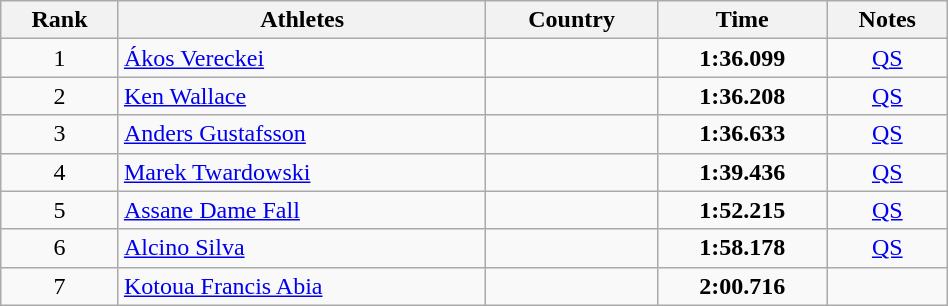<table class="wikitable sortable" width=50% style="text-align:center">
<tr>
<th>Rank</th>
<th>Athletes</th>
<th>Country</th>
<th>Time</th>
<th>Notes</th>
</tr>
<tr>
<td>1</td>
<td align=left><a href='#'>Ákos Vereckei</a></td>
<td align=left></td>
<td><strong>1:36.099 </strong></td>
<td><a href='#'>QS</a></td>
</tr>
<tr>
<td>2</td>
<td align=left><a href='#'>Ken Wallace</a></td>
<td align=left></td>
<td><strong>1:36.208 </strong></td>
<td><a href='#'>QS</a></td>
</tr>
<tr>
<td>3</td>
<td align=left><a href='#'>Anders Gustafsson</a></td>
<td align=left></td>
<td><strong>1:36.633 </strong></td>
<td><a href='#'>QS</a></td>
</tr>
<tr>
<td>4</td>
<td align=left><a href='#'>Marek Twardowski</a></td>
<td align=left></td>
<td><strong>1:39.436 </strong></td>
<td><a href='#'>QS</a></td>
</tr>
<tr>
<td>5</td>
<td align=left><a href='#'>Assane Dame Fall</a></td>
<td align=left></td>
<td><strong>1:52.215  </strong></td>
<td><a href='#'>QS</a></td>
</tr>
<tr>
<td>6</td>
<td align=left><a href='#'>Alcino Silva</a></td>
<td align=left></td>
<td><strong>1:58.178  </strong></td>
<td><a href='#'>QS</a></td>
</tr>
<tr>
<td>7</td>
<td align=left><a href='#'>Kotoua Francis Abia</a></td>
<td align=left></td>
<td><strong>2:00.716 </strong></td>
<td></td>
</tr>
</table>
